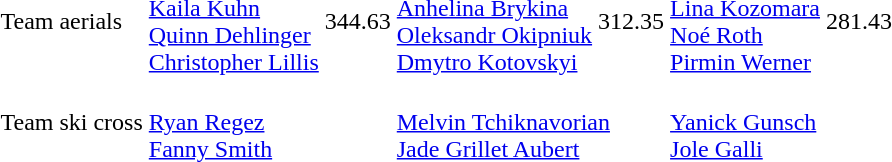<table>
<tr>
<td>Team aerials<br></td>
<td><br><a href='#'>Kaila Kuhn</a><br><a href='#'>Quinn Dehlinger</a><br><a href='#'>Christopher Lillis</a></td>
<td>344.63</td>
<td><br><a href='#'>Anhelina Brykina</a><br><a href='#'>Oleksandr Okipniuk</a><br><a href='#'>Dmytro Kotovskyi</a></td>
<td>312.35</td>
<td><br><a href='#'>Lina Kozomara</a><br><a href='#'>Noé Roth</a><br><a href='#'>Pirmin Werner</a></td>
<td>281.43</td>
</tr>
<tr>
<td>Team ski cross<br></td>
<td colspan=2><br><a href='#'>Ryan Regez</a><br><a href='#'>Fanny Smith</a></td>
<td colspan=2><br><a href='#'>Melvin Tchiknavorian</a><br><a href='#'>Jade Grillet Aubert</a></td>
<td colspan=2><br><a href='#'>Yanick Gunsch</a><br><a href='#'>Jole Galli</a></td>
</tr>
</table>
